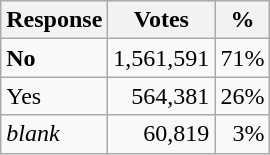<table class=wikitable>
<tr>
<th>Response</th>
<th>Votes</th>
<th>%</th>
</tr>
<tr>
<td><strong>No</strong></td>
<td align="right">1,561,591</td>
<td align="right">71%</td>
</tr>
<tr>
<td>Yes</td>
<td align="right">564,381</td>
<td align="right">26%</td>
</tr>
<tr>
<td><em>blank</em></td>
<td align="right">60,819</td>
<td align="right">3%</td>
</tr>
</table>
